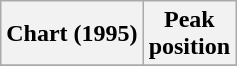<table class="wikitable sortable">
<tr>
<th align="left">Chart (1995)</th>
<th style="text-align:center;">Peak<br>position</th>
</tr>
<tr>
</tr>
</table>
